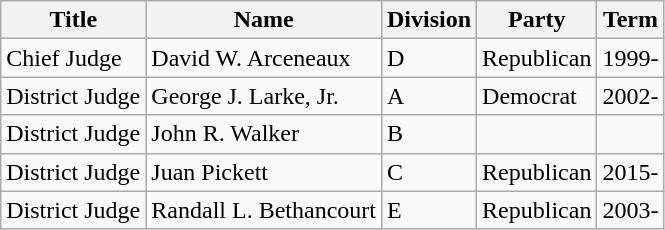<table class = "wikitable">
<tr>
<th>Title</th>
<th>Name</th>
<th>Division</th>
<th>Party</th>
<th>Term</th>
</tr>
<tr>
<td>Chief Judge</td>
<td>David W. Arceneaux</td>
<td>D</td>
<td>Republican</td>
<td>1999-</td>
</tr>
<tr>
<td>District Judge</td>
<td>George J. Larke, Jr.</td>
<td>A</td>
<td>Democrat</td>
<td>2002-</td>
</tr>
<tr>
<td>District Judge</td>
<td>John R. Walker</td>
<td>B</td>
<td></td>
<td></td>
</tr>
<tr>
<td>District Judge</td>
<td>Juan Pickett</td>
<td>C</td>
<td>Republican</td>
<td>2015-</td>
</tr>
<tr>
<td>District Judge</td>
<td>Randall L. Bethancourt</td>
<td>E</td>
<td>Republican</td>
<td>2003-</td>
</tr>
</table>
